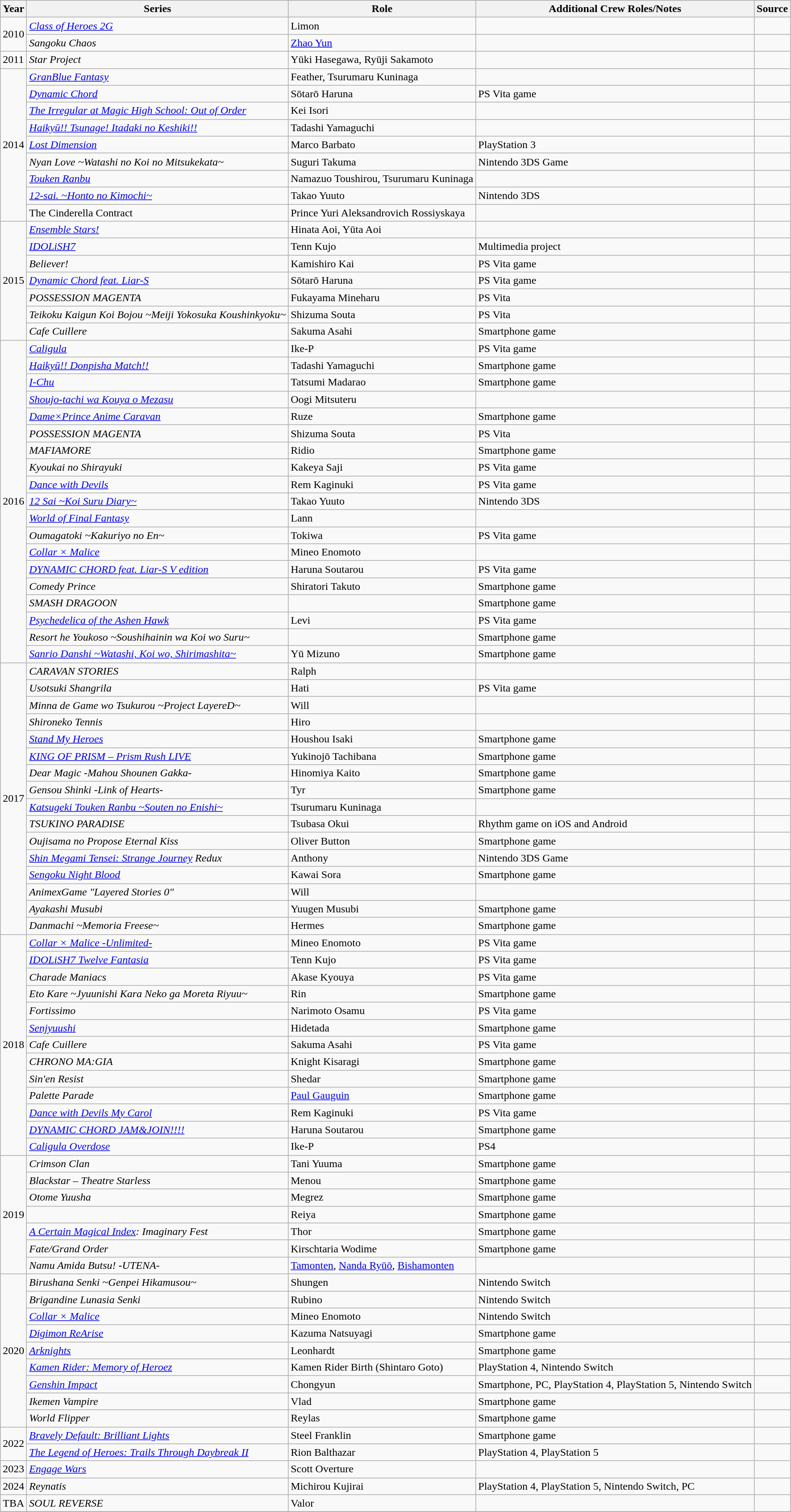<table class="wikitable sortable plainrowheaders">
<tr>
<th>Year</th>
<th>Series</th>
<th>Role</th>
<th class="unsortable">Additional Crew Roles/Notes</th>
<th class="unsortable">Source</th>
</tr>
<tr>
<td rowspan="2">2010</td>
<td><em><a href='#'>Class of Heroes 2G</a></em></td>
<td>Limon</td>
<td></td>
<td></td>
</tr>
<tr>
<td><em>Sangoku Chaos</em></td>
<td><a href='#'>Zhao Yun</a></td>
<td></td>
<td></td>
</tr>
<tr>
<td rowspan="1">2011</td>
<td><em>Star Project</em></td>
<td>Yūki Hasegawa, Ryūji Sakamoto</td>
<td></td>
<td></td>
</tr>
<tr>
<td rowspan="9">2014</td>
<td><em><a href='#'>GranBlue Fantasy</a></em></td>
<td>Feather, Tsurumaru Kuninaga</td>
<td></td>
<td></td>
</tr>
<tr>
<td><em><a href='#'>Dynamic Chord</a></em></td>
<td>Sōtarō Haruna</td>
<td>PS Vita game</td>
<td></td>
</tr>
<tr>
<td><em><a href='#'>The Irregular at Magic High School: Out of Order</a></em></td>
<td>Kei Isori</td>
<td></td>
<td></td>
</tr>
<tr>
<td><em><a href='#'>Haikyū!! Tsunage! Itadaki no Keshiki!!</a></em></td>
<td>Tadashi Yamaguchi</td>
<td></td>
<td></td>
</tr>
<tr>
<td><em><a href='#'>Lost Dimension</a></em></td>
<td>Marco Barbato</td>
<td>PlayStation 3</td>
<td></td>
</tr>
<tr>
<td><em>Nyan Love ~Watashi no Koi no Mitsukekata~</em></td>
<td>Suguri Takuma</td>
<td>Nintendo 3DS Game</td>
<td></td>
</tr>
<tr>
<td><em><a href='#'>Touken Ranbu</a></em></td>
<td>Namazuo Toushirou, Tsurumaru Kuninaga</td>
<td></td>
<td></td>
</tr>
<tr>
<td><em><a href='#'>12-sai. ~Honto no Kimochi~</a></em></td>
<td>Takao Yuuto</td>
<td>Nintendo 3DS</td>
<td></td>
</tr>
<tr>
<td>The Cinderella Contract</td>
<td>Prince Yuri Aleksandrovich Rossiyskaya</td>
<td></td>
<td></td>
</tr>
<tr>
<td rowspan="7">2015</td>
<td><em><a href='#'>Ensemble Stars!</a></em></td>
<td>Hinata Aoi, Yūta Aoi</td>
<td></td>
<td></td>
</tr>
<tr>
<td><em><a href='#'>IDOLiSH7</a></em></td>
<td>Tenn Kujo</td>
<td>Multimedia project</td>
<td></td>
</tr>
<tr>
<td><em>Believer!</em></td>
<td>Kamishiro Kai</td>
<td>PS Vita game</td>
<td></td>
</tr>
<tr>
<td><em><a href='#'>Dynamic Chord feat. Liar-S</a></em></td>
<td>Sōtarō Haruna</td>
<td>PS Vita game</td>
<td></td>
</tr>
<tr>
<td><em>POSSESSION MAGENTA</em></td>
<td>Fukayama Mineharu</td>
<td>PS Vita</td>
<td></td>
</tr>
<tr>
<td><em>Teikoku Kaigun Koi Bojou ~Meiji Yokosuka Koushinkyoku~</em></td>
<td>Shizuma Souta</td>
<td>PS Vita</td>
<td></td>
</tr>
<tr>
<td><em>Cafe Cuillere</em></td>
<td>Sakuma Asahi</td>
<td>Smartphone game</td>
<td></td>
</tr>
<tr>
<td rowspan="19">2016</td>
<td><em><a href='#'>Caligula</a></em></td>
<td>Ike-P</td>
<td>PS Vita game</td>
<td></td>
</tr>
<tr>
<td><em><a href='#'>Haikyū!! Donpisha Match!!</a></em></td>
<td>Tadashi Yamaguchi</td>
<td>Smartphone game</td>
<td></td>
</tr>
<tr>
<td><em><a href='#'>I-Chu</a></em></td>
<td>Tatsumi Madarao</td>
<td>Smartphone game</td>
<td></td>
</tr>
<tr>
<td><em><a href='#'>Shoujo-tachi wa Kouya o Mezasu</a></em></td>
<td>Oogi Mitsuteru</td>
<td></td>
<td></td>
</tr>
<tr>
<td><em><a href='#'>Dame×Prince Anime Caravan</a></em></td>
<td>Ruze</td>
<td>Smartphone game</td>
<td></td>
</tr>
<tr>
<td><em>POSSESSION MAGENTA </em></td>
<td>Shizuma Souta</td>
<td>PS Vita</td>
<td></td>
</tr>
<tr>
<td><em>MAFIAMORE</em></td>
<td>Ridio</td>
<td>Smartphone game</td>
<td></td>
</tr>
<tr>
<td><em>Kyoukai no Shirayuki</em></td>
<td>Kakeya Saji</td>
<td>PS Vita game</td>
<td></td>
</tr>
<tr>
<td><em><a href='#'>Dance with Devils</a></em></td>
<td>Rem Kaginuki</td>
<td>PS Vita game</td>
<td></td>
</tr>
<tr>
<td><em><a href='#'>12 Sai ~Koi Suru Diary~</a></em></td>
<td>Takao Yuuto</td>
<td>Nintendo 3DS</td>
<td></td>
</tr>
<tr>
<td><em><a href='#'>World of Final Fantasy</a></em></td>
<td>Lann</td>
<td></td>
<td></td>
</tr>
<tr>
<td><em>Oumagatoki ~Kakuriyo no En~</em></td>
<td>Tokiwa</td>
<td>PS Vita game</td>
<td></td>
</tr>
<tr>
<td><em><a href='#'>Collar × Malice</a></em></td>
<td>Mineo Enomoto</td>
<td></td>
<td></td>
</tr>
<tr>
<td><em><a href='#'>DYNAMIC CHORD feat. Liar-S V edition</a></em></td>
<td>Haruna Soutarou</td>
<td>PS Vita game</td>
<td></td>
</tr>
<tr>
<td><em>Comedy Prince</em></td>
<td>Shiratori Takuto</td>
<td>Smartphone game</td>
<td></td>
</tr>
<tr>
<td><em>SMASH DRAGOON</em></td>
<td></td>
<td>Smartphone game</td>
<td></td>
</tr>
<tr>
<td><em><a href='#'>Psychedelica of the Ashen Hawk</a></em></td>
<td>Levi</td>
<td>PS Vita game</td>
<td></td>
</tr>
<tr>
<td><em>Resort he Youkoso ~Soushihainin wa Koi wo Suru~</em></td>
<td></td>
<td>Smartphone game</td>
<td></td>
</tr>
<tr>
<td><em><a href='#'>Sanrio Danshi ~Watashi, Koi wo, Shirimashita~</a></em></td>
<td>Yū Mizuno</td>
<td>Smartphone game</td>
<td></td>
</tr>
<tr>
<td rowspan="16">2017</td>
<td><em>CARAVAN STORIES</em></td>
<td>Ralph</td>
<td></td>
<td></td>
</tr>
<tr>
<td><em>Usotsuki Shangrila</em></td>
<td>Hati</td>
<td>PS Vita game</td>
<td></td>
</tr>
<tr>
<td><em>Minna de Game wo Tsukurou ~Project LayereD~</em></td>
<td>Will</td>
<td></td>
<td></td>
</tr>
<tr>
<td><em>Shironeko Tennis</em></td>
<td>Hiro</td>
<td></td>
<td></td>
</tr>
<tr>
<td><em><a href='#'>Stand My Heroes</a></em></td>
<td>Houshou Isaki</td>
<td>Smartphone game</td>
<td></td>
</tr>
<tr>
<td><em><a href='#'>KING OF PRISM – Prism Rush LIVE</a></em></td>
<td>Yukinojō Tachibana</td>
<td>Smartphone game</td>
<td></td>
</tr>
<tr>
<td><em>Dear Magic -Mahou Shounen Gakka-</em></td>
<td>Hinomiya Kaito</td>
<td>Smartphone game</td>
<td></td>
</tr>
<tr>
<td><em>Gensou Shinki -Link of Hearts-</em></td>
<td>Tyr</td>
<td>Smartphone game</td>
<td></td>
</tr>
<tr>
<td><em><a href='#'>Katsugeki Touken Ranbu ~Souten no Enishi~</a></em></td>
<td>Tsurumaru Kuninaga</td>
<td></td>
<td></td>
</tr>
<tr>
<td><em>TSUKINO PARADISE</em></td>
<td>Tsubasa Okui</td>
<td>Rhythm game on iOS and Android</td>
<td></td>
</tr>
<tr>
<td><em>Oujisama no Propose Eternal Kiss</em></td>
<td>Oliver Button</td>
<td>Smartphone game</td>
<td></td>
</tr>
<tr>
<td><em><a href='#'>Shin Megami Tensei: Strange Journey</a> Redux</em></td>
<td>Anthony</td>
<td>Nintendo 3DS Game</td>
<td></td>
</tr>
<tr>
<td><em><a href='#'>Sengoku Night Blood</a></em></td>
<td>Kawai Sora</td>
<td>Smartphone game</td>
<td></td>
</tr>
<tr>
<td><em>AnimexGame "Layered Stories 0"</em></td>
<td>Will</td>
<td></td>
<td></td>
</tr>
<tr>
<td><em>Ayakashi Musubi</em></td>
<td>Yuugen Musubi</td>
<td>Smartphone game</td>
<td></td>
</tr>
<tr>
<td><em>Danmachi ~Memoria Freese~</em></td>
<td>Hermes</td>
<td>Smartphone game</td>
<td></td>
</tr>
<tr>
<td rowspan="13">2018</td>
<td><em><a href='#'>Collar × Malice -Unlimited-</a></em></td>
<td>Mineo Enomoto</td>
<td>PS Vita game</td>
<td></td>
</tr>
<tr>
<td><em><a href='#'>IDOLiSH7 Twelve Fantasia</a></em></td>
<td>Tenn Kujo</td>
<td>PS Vita game</td>
<td></td>
</tr>
<tr>
<td><em>Charade Maniacs</em></td>
<td>Akase Kyouya</td>
<td>PS Vita game</td>
<td></td>
</tr>
<tr>
<td><em>Eto Kare ~Jyuunishi Kara Neko ga Moreta Riyuu~</em></td>
<td>Rin</td>
<td>Smartphone game</td>
<td></td>
</tr>
<tr>
<td><em>Fortissimo</em></td>
<td>Narimoto Osamu</td>
<td>PS Vita game</td>
<td></td>
</tr>
<tr>
<td><em><a href='#'>Senjyuushi</a></em></td>
<td>Hidetada</td>
<td>Smartphone game</td>
<td></td>
</tr>
<tr>
<td><em>Cafe Cuillere</em></td>
<td>Sakuma Asahi</td>
<td>PS Vita game</td>
<td></td>
</tr>
<tr>
<td><em>CHRONO MA:GIA</em></td>
<td>Knight Kisaragi</td>
<td>Smartphone game</td>
<td></td>
</tr>
<tr>
<td><em>Sin'en Resist</em></td>
<td>Shedar</td>
<td>Smartphone game</td>
<td></td>
</tr>
<tr>
<td><em>Palette Parade</em></td>
<td><a href='#'>Paul Gauguin</a></td>
<td>Smartphone game</td>
<td></td>
</tr>
<tr>
<td><em><a href='#'>Dance with Devils My Carol</a></em></td>
<td>Rem Kaginuki</td>
<td>PS Vita game</td>
<td></td>
</tr>
<tr>
<td><em><a href='#'>DYNAMIC CHORD JAM&JOIN!!!!</a></em></td>
<td>Haruna Soutarou</td>
<td>Smartphone game</td>
<td></td>
</tr>
<tr>
<td><em><a href='#'>Caligula Overdose</a></em></td>
<td>Ike-P</td>
<td>PS4</td>
<td></td>
</tr>
<tr>
<td rowspan="7">2019</td>
<td><em>Crimson Clan</em></td>
<td>Tani Yuuma</td>
<td>Smartphone game</td>
<td></td>
</tr>
<tr>
<td><em>Blackstar – Theatre Starless</em></td>
<td>Menou</td>
<td>Smartphone game</td>
<td></td>
</tr>
<tr>
<td><em>Otome Yuusha</em></td>
<td>Megrez</td>
<td>Smartphone game</td>
<td></td>
</tr>
<tr>
<td></td>
<td>Reiya</td>
<td>Smartphone game</td>
<td></td>
</tr>
<tr>
<td><em><a href='#'>A Certain Magical Index</a>: Imaginary Fest</em></td>
<td>Thor</td>
<td>Smartphone game</td>
<td></td>
</tr>
<tr>
<td><em>Fate/Grand Order </em></td>
<td>Kirschtaria Wodime</td>
<td>Smartphone game</td>
<td></td>
</tr>
<tr>
<td><em>Namu Amida Butsu! -UTENA-</em></td>
<td><a href='#'>Tamonten</a>, <a href='#'>Nanda Ryūō</a>, <a href='#'>Bishamonten</a></td>
<td></td>
<td></td>
</tr>
<tr>
<td rowspan="9">2020</td>
<td><em>Birushana Senki ~Genpei Hikamusou~</em></td>
<td>Shungen</td>
<td>Nintendo Switch</td>
<td></td>
</tr>
<tr>
<td><em>Brigandine Lunasia Senki</em></td>
<td>Rubino</td>
<td>Nintendo Switch</td>
<td></td>
</tr>
<tr>
<td><em><a href='#'>Collar × Malice</a></em></td>
<td>Mineo Enomoto</td>
<td>Nintendo Switch</td>
<td></td>
</tr>
<tr>
<td><em><a href='#'>Digimon ReArise</a></em></td>
<td>Kazuma Natsuyagi</td>
<td>Smartphone game</td>
<td></td>
</tr>
<tr>
<td><em><a href='#'>Arknights</a></em></td>
<td>Leonhardt</td>
<td>Smartphone game</td>
<td></td>
</tr>
<tr>
<td><em><a href='#'>Kamen Rider: Memory of Heroez</a></em></td>
<td>Kamen Rider Birth (Shintaro Goto)</td>
<td>PlayStation 4, Nintendo Switch</td>
<td></td>
</tr>
<tr>
<td><em><a href='#'>Genshin Impact</a></em></td>
<td>Chongyun</td>
<td>Smartphone, PC, PlayStation 4, PlayStation 5, Nintendo Switch</td>
<td></td>
</tr>
<tr>
<td><em>Ikemen Vampire</em></td>
<td>Vlad</td>
<td>Smartphone game</td>
<td></td>
</tr>
<tr>
<td><em>World Flipper</em></td>
<td>Reylas</td>
<td>Smartphone game</td>
<td></td>
</tr>
<tr>
<td rowspan="2">2022</td>
<td><em><a href='#'>Bravely Default: Brilliant Lights</a></em></td>
<td>Steel Franklin</td>
<td>Smartphone game</td>
<td></td>
</tr>
<tr>
<td><em><a href='#'>The Legend of Heroes: Trails Through Daybreak II</a></em></td>
<td>Rion Balthazar</td>
<td>PlayStation 4, PlayStation 5</td>
<td></td>
</tr>
<tr>
<td rowspan="1">2023</td>
<td><em><a href='#'>Engage Wars</a></em></td>
<td>Scott Overture</td>
<td></td>
<td></td>
</tr>
<tr>
<td rowspan="1">2024</td>
<td><em>Reynatis</em></td>
<td>Michirou Kujirai</td>
<td>PlayStation 4, PlayStation 5, Nintendo Switch, PC</td>
<td></td>
</tr>
<tr>
<td rowspan="1">TBA</td>
<td><em>SOUL REVERSE</em></td>
<td>Valor</td>
<td></td>
<td></td>
</tr>
<tr>
</tr>
</table>
